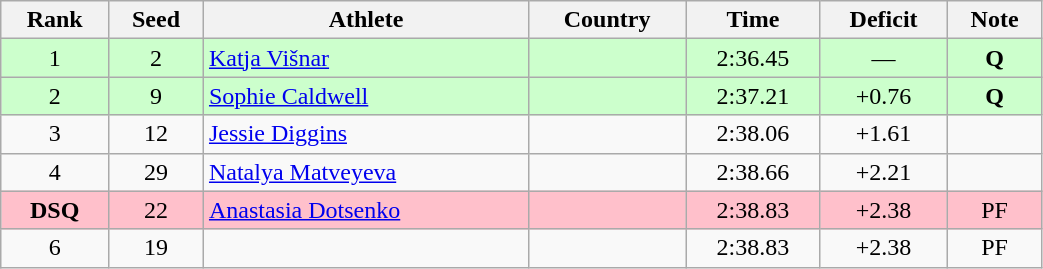<table class="wikitable sortable" style="text-align:center" width=55%>
<tr>
<th>Rank</th>
<th>Seed</th>
<th>Athlete</th>
<th>Country</th>
<th>Time</th>
<th>Deficit</th>
<th>Note</th>
</tr>
<tr bgcolor="#ccffcc">
<td>1</td>
<td>2</td>
<td align="left"><a href='#'>Katja Višnar</a></td>
<td align="left"></td>
<td>2:36.45</td>
<td>—</td>
<td><strong>Q</strong></td>
</tr>
<tr bgcolor="#ccffcc">
<td>2</td>
<td>9</td>
<td align="left"><a href='#'>Sophie Caldwell</a></td>
<td align="left"></td>
<td>2:37.21</td>
<td>+0.76</td>
<td><strong>Q</strong></td>
</tr>
<tr>
<td>3</td>
<td>12</td>
<td align="left"><a href='#'>Jessie Diggins</a></td>
<td align="left"></td>
<td>2:38.06</td>
<td>+1.61</td>
<td></td>
</tr>
<tr>
<td>4</td>
<td>29</td>
<td align="left"><a href='#'>Natalya Matveyeva</a></td>
<td align="left"></td>
<td>2:38.66</td>
<td>+2.21</td>
<td></td>
</tr>
<tr bgcolor=pink>
<td><strong>DSQ</strong></td>
<td>22</td>
<td align="left"><a href='#'>Anastasia Dotsenko</a></td>
<td align="left"></td>
<td>2:38.83</td>
<td>+2.38</td>
<td>PF</td>
</tr>
<tr>
<td>6</td>
<td>19</td>
<td align="left"></td>
<td align="left"></td>
<td>2:38.83</td>
<td>+2.38</td>
<td>PF</td>
</tr>
</table>
